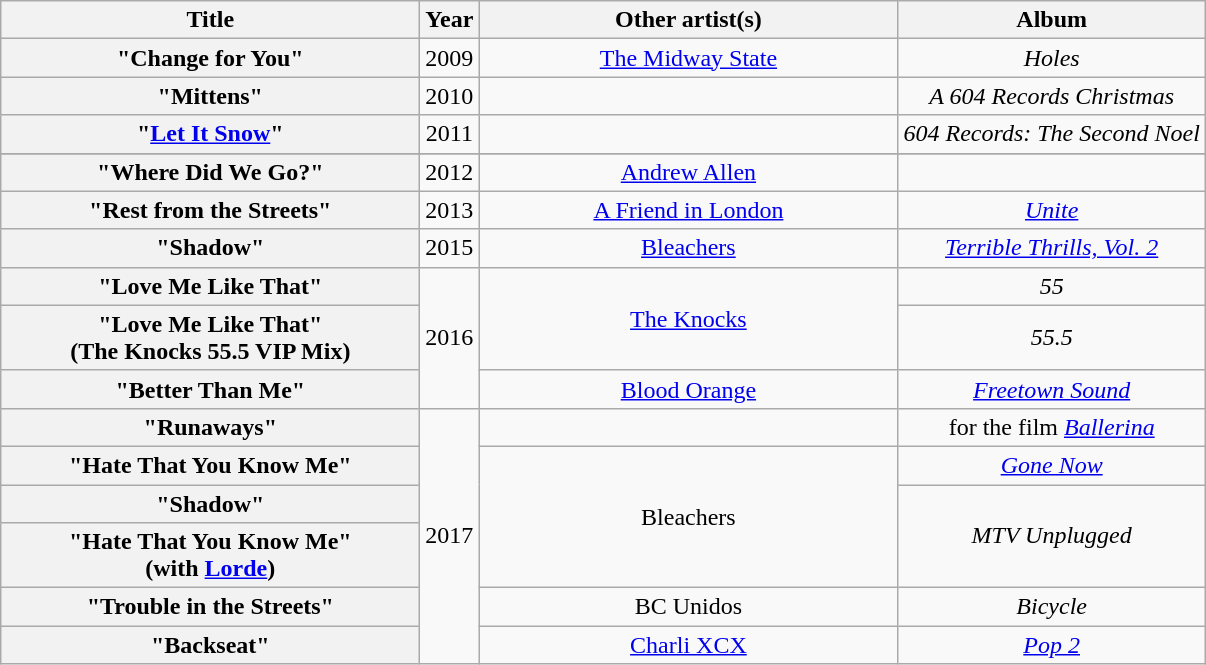<table class="wikitable plainrowheaders" style="text-align:center;">
<tr>
<th scope="col" style="width:17em;">Title</th>
<th scope="col">Year</th>
<th scope="col" style="width:17em;">Other artist(s)</th>
<th scope="col">Album</th>
</tr>
<tr>
<th scope="row">"Change for You"</th>
<td>2009</td>
<td><a href='#'>The Midway State</a></td>
<td><em>Holes</em></td>
</tr>
<tr>
<th scope="row">"Mittens"</th>
<td>2010</td>
<td></td>
<td><em>A 604 Records Christmas</em></td>
</tr>
<tr>
<th scope="row">"<a href='#'>Let It Snow</a>"</th>
<td>2011</td>
<td></td>
<td><em>604 Records: The Second Noel</em></td>
</tr>
<tr>
</tr>
<tr>
<th scope="row">"Where Did We Go?"</th>
<td>2012</td>
<td><a href='#'>Andrew Allen</a></td>
<td></td>
</tr>
<tr>
<th scope="row">"Rest from the Streets"</th>
<td>2013</td>
<td><a href='#'>A Friend in London</a></td>
<td><em><a href='#'>Unite</a></em></td>
</tr>
<tr>
<th scope="row">"Shadow"</th>
<td>2015</td>
<td><a href='#'>Bleachers</a></td>
<td><em><a href='#'>Terrible Thrills, Vol. 2</a></em></td>
</tr>
<tr>
<th scope="row">"Love Me Like That"</th>
<td rowspan="3">2016</td>
<td rowspan="2"><a href='#'>The Knocks</a></td>
<td><em>55</em></td>
</tr>
<tr>
<th scope="row">"Love Me Like That"<br>(The Knocks 55.5 VIP Mix)</th>
<td><em>55.5</em></td>
</tr>
<tr>
<th scope="row">"Better Than Me"</th>
<td><a href='#'>Blood Orange</a></td>
<td><em><a href='#'>Freetown Sound</a></em></td>
</tr>
<tr>
<th scope="row">"Runaways"</th>
<td rowspan="6">2017</td>
<td></td>
<td> for the film <em><a href='#'>Ballerina</a></em></td>
</tr>
<tr>
<th scope="row">"Hate That You Know Me"</th>
<td rowspan="3">Bleachers</td>
<td><em><a href='#'>Gone Now</a></em></td>
</tr>
<tr>
<th scope="row">"Shadow"</th>
<td rowspan="2"><em>MTV Unplugged</em></td>
</tr>
<tr>
<th scope="row">"Hate That You Know Me"<br><span>(with <a href='#'>Lorde</a>)</span></th>
</tr>
<tr>
<th scope="row">"Trouble in the Streets"</th>
<td>BC Unidos</td>
<td><em>Bicycle</em></td>
</tr>
<tr>
<th scope="row">"Backseat"</th>
<td><a href='#'>Charli XCX</a></td>
<td><em><a href='#'>Pop 2</a></em></td>
</tr>
</table>
